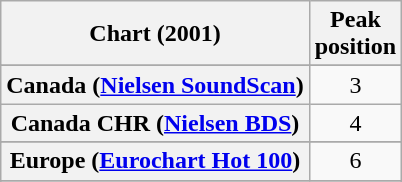<table class="wikitable sortable plainrowheaders" style="text-align:center">
<tr>
<th scope="col">Chart (2001)</th>
<th scope="col">Peak<br>position</th>
</tr>
<tr>
</tr>
<tr>
</tr>
<tr>
</tr>
<tr>
</tr>
<tr>
<th scope=row>Canada (<a href='#'>Nielsen SoundScan</a>)</th>
<td>3</td>
</tr>
<tr>
<th scope="row">Canada CHR (<a href='#'>Nielsen BDS</a>)</th>
<td>4</td>
</tr>
<tr>
</tr>
<tr>
<th scope=row>Europe (<a href='#'>Eurochart Hot 100</a>)</th>
<td>6</td>
</tr>
<tr>
</tr>
<tr>
</tr>
<tr>
</tr>
<tr>
</tr>
<tr>
</tr>
<tr>
</tr>
<tr>
</tr>
<tr>
</tr>
<tr>
</tr>
<tr>
</tr>
<tr>
</tr>
<tr>
</tr>
<tr>
</tr>
<tr>
</tr>
<tr>
</tr>
<tr>
</tr>
<tr>
</tr>
<tr>
</tr>
<tr>
</tr>
<tr>
</tr>
</table>
